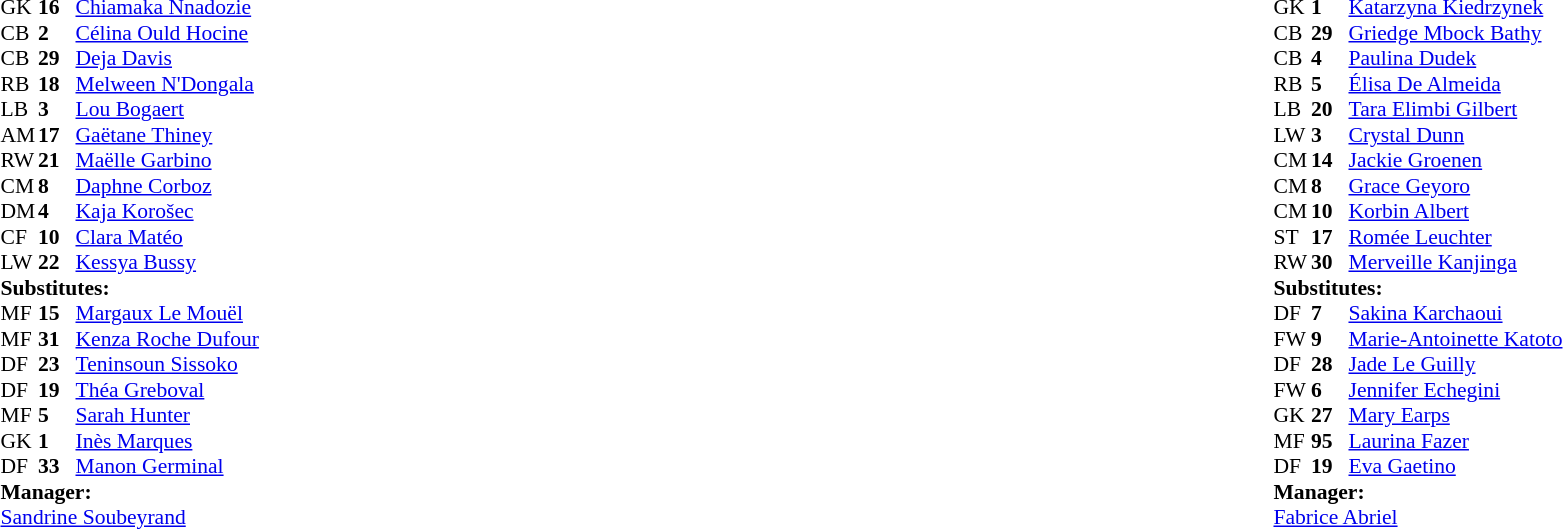<table width="100%">
<tr>
<td valign="top" width="40%"><br><table style="font-size:90%" cellspacing="0" cellpadding="0">
<tr>
<th width=25></th>
<th width=25></th>
</tr>
<tr>
<td>GK</td>
<td><strong>16</strong></td>
<td> <a href='#'>Chiamaka Nnadozie</a></td>
</tr>
<tr>
<td>CB</td>
<td><strong>2</strong></td>
<td> <a href='#'>Célina Ould Hocine</a></td>
<td></td>
<td></td>
</tr>
<tr>
<td>CB</td>
<td><strong>29</strong></td>
<td> <a href='#'>Deja Davis</a></td>
</tr>
<tr>
<td>RB</td>
<td><strong>18</strong></td>
<td> <a href='#'>Melween N'Dongala</a></td>
</tr>
<tr>
<td>LB</td>
<td><strong>3</strong></td>
<td> <a href='#'>Lou Bogaert</a></td>
</tr>
<tr>
<td>AM</td>
<td><strong>17</strong></td>
<td> <a href='#'>Gaëtane Thiney</a></td>
<td></td>
<td></td>
</tr>
<tr>
<td>RW</td>
<td><strong>21</strong></td>
<td> <a href='#'>Maëlle Garbino</a></td>
<td></td>
<td></td>
</tr>
<tr>
<td>CM</td>
<td><strong>8</strong></td>
<td> <a href='#'>Daphne Corboz</a></td>
<td></td>
<td></td>
</tr>
<tr>
<td>DM</td>
<td><strong>4</strong></td>
<td> <a href='#'>Kaja Korošec</a></td>
</tr>
<tr>
<td>CF</td>
<td><strong>10</strong></td>
<td> <a href='#'>Clara Matéo</a></td>
</tr>
<tr>
<td>LW</td>
<td><strong>22</strong></td>
<td> <a href='#'>Kessya Bussy</a></td>
</tr>
<tr>
<td colspan=3><strong>Substitutes:</strong></td>
</tr>
<tr>
<td>MF</td>
<td><strong>15</strong></td>
<td> <a href='#'>Margaux Le Mouël</a></td>
<td></td>
<td></td>
</tr>
<tr>
<td>MF</td>
<td><strong>31</strong></td>
<td> <a href='#'>Kenza Roche Dufour</a></td>
<td></td>
<td></td>
</tr>
<tr>
<td>DF</td>
<td><strong>23</strong></td>
<td> <a href='#'>Teninsoun Sissoko</a></td>
<td></td>
<td></td>
</tr>
<tr>
<td>DF</td>
<td><strong>19</strong></td>
<td> <a href='#'>Théa Greboval</a></td>
<td></td>
<td></td>
</tr>
<tr>
<td>MF</td>
<td><strong>5</strong></td>
<td> <a href='#'>Sarah Hunter</a></td>
</tr>
<tr>
<td>GK</td>
<td><strong>1</strong></td>
<td> <a href='#'>Inès Marques</a></td>
</tr>
<tr>
<td>DF</td>
<td><strong>33</strong></td>
<td> <a href='#'>Manon Germinal</a></td>
</tr>
<tr>
<td colspan=3><strong>Manager:</strong></td>
</tr>
<tr>
<td colspan=3> <a href='#'>Sandrine Soubeyrand</a></td>
</tr>
</table>
</td>
<td valign="top"></td>
<td valign="top" width="50%"><br><table style="font-size:90%; margin:auto" cellspacing="0" cellpadding="0">
<tr>
<th width=25></th>
<th width=25></th>
</tr>
<tr>
<td>GK</td>
<td><strong>1</strong></td>
<td> <a href='#'>Katarzyna Kiedrzynek</a></td>
</tr>
<tr>
<td>CB</td>
<td><strong>29</strong></td>
<td> <a href='#'>Griedge Mbock Bathy</a></td>
</tr>
<tr>
<td>CB</td>
<td><strong>4</strong></td>
<td> <a href='#'>Paulina Dudek</a></td>
<td></td>
<td></td>
</tr>
<tr>
<td>RB</td>
<td><strong>5</strong></td>
<td> <a href='#'>Élisa De Almeida</a></td>
</tr>
<tr>
<td>LB</td>
<td><strong>20</strong></td>
<td> <a href='#'>Tara Elimbi Gilbert</a></td>
<td></td>
<td></td>
</tr>
<tr>
<td>LW</td>
<td><strong>3</strong></td>
<td> <a href='#'>Crystal Dunn</a></td>
</tr>
<tr>
<td>CM</td>
<td><strong>14</strong></td>
<td> <a href='#'>Jackie Groenen</a></td>
</tr>
<tr>
<td>CM</td>
<td><strong>8</strong></td>
<td> <a href='#'>Grace Geyoro</a></td>
<td></td>
<td></td>
</tr>
<tr>
<td>CM</td>
<td><strong>10</strong></td>
<td> <a href='#'>Korbin Albert</a></td>
</tr>
<tr>
<td>ST</td>
<td><strong>17</strong></td>
<td> <a href='#'>Romée Leuchter</a></td>
</tr>
<tr>
<td>RW</td>
<td><strong>30</strong></td>
<td> <a href='#'>Merveille Kanjinga</a></td>
<td></td>
<td></td>
</tr>
<tr>
<td colspan=3><strong>Substitutes:</strong></td>
</tr>
<tr>
<td>DF</td>
<td><strong>7</strong></td>
<td> <a href='#'>Sakina Karchaoui</a></td>
<td></td>
<td></td>
</tr>
<tr>
<td>FW</td>
<td><strong>9</strong></td>
<td> <a href='#'>Marie-Antoinette Katoto</a></td>
<td></td>
<td></td>
</tr>
<tr>
<td>DF</td>
<td><strong>28</strong></td>
<td> <a href='#'>Jade Le Guilly</a></td>
<td></td>
<td></td>
</tr>
<tr>
<td>FW</td>
<td><strong>6</strong></td>
<td> <a href='#'>Jennifer Echegini</a></td>
<td></td>
<td></td>
</tr>
<tr>
<td>GK</td>
<td><strong>27</strong></td>
<td> <a href='#'>Mary Earps</a></td>
</tr>
<tr>
<td>MF</td>
<td><strong>95</strong></td>
<td> <a href='#'>Laurina Fazer</a></td>
</tr>
<tr>
<td>DF</td>
<td><strong>19</strong></td>
<td> <a href='#'>Eva Gaetino</a></td>
</tr>
<tr>
<td colspan=3><strong>Manager:</strong></td>
</tr>
<tr>
<td colspan=3> <a href='#'>Fabrice Abriel</a></td>
</tr>
</table>
</td>
</tr>
</table>
